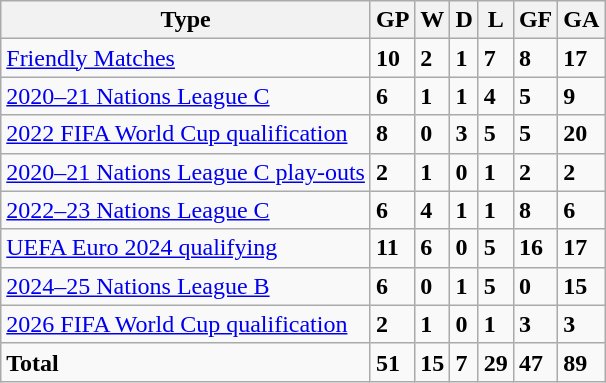<table class="wikitable">
<tr>
<th>Type</th>
<th>GP</th>
<th>W</th>
<th>D</th>
<th>L</th>
<th>GF</th>
<th>GA</th>
</tr>
<tr>
<td align=left><a href='#'>Friendly Matches</a></td>
<td><strong>10</strong></td>
<td><strong>2</strong></td>
<td><strong>1</strong></td>
<td><strong>7</strong></td>
<td><strong>8</strong></td>
<td><strong>17</strong></td>
</tr>
<tr>
<td align=left><a href='#'>2020–21 Nations League C</a></td>
<td><strong>6</strong></td>
<td><strong>1</strong></td>
<td><strong>1</strong></td>
<td><strong>4</strong></td>
<td><strong>5</strong></td>
<td><strong>9</strong></td>
</tr>
<tr>
<td align=left><a href='#'>2022 FIFA World Cup qualification</a></td>
<td><strong>8</strong></td>
<td><strong>0</strong></td>
<td><strong>3</strong></td>
<td><strong>5</strong></td>
<td><strong>5</strong></td>
<td><strong>20</strong></td>
</tr>
<tr>
<td align=left><a href='#'>2020–21 Nations League C play-outs</a></td>
<td><strong>2</strong></td>
<td><strong>1</strong></td>
<td><strong>0</strong></td>
<td><strong>1</strong></td>
<td><strong>2</strong></td>
<td><strong>2</strong></td>
</tr>
<tr>
<td align=left><a href='#'>2022–23 Nations League C</a></td>
<td><strong>6</strong></td>
<td><strong>4</strong></td>
<td><strong>1</strong></td>
<td><strong>1</strong></td>
<td><strong>8</strong></td>
<td><strong>6</strong></td>
</tr>
<tr>
<td align=left><a href='#'>UEFA Euro 2024 qualifying</a></td>
<td><strong>11</strong></td>
<td><strong>6</strong></td>
<td><strong>0</strong></td>
<td><strong>5</strong></td>
<td><strong>16</strong></td>
<td><strong>17</strong></td>
</tr>
<tr>
<td align=left><a href='#'>2024–25 Nations League B</a></td>
<td><strong>6</strong></td>
<td><strong>0</strong></td>
<td><strong>1</strong></td>
<td><strong>5</strong></td>
<td><strong>0</strong></td>
<td><strong>15</strong></td>
</tr>
<tr>
<td align=left><a href='#'>2026 FIFA World Cup qualification</a></td>
<td><strong>2</strong></td>
<td><strong>1</strong></td>
<td><strong>0</strong></td>
<td><strong>1</strong></td>
<td><strong>3</strong></td>
<td><strong>3</strong></td>
</tr>
<tr>
<td><strong>Total</strong></td>
<td><strong>51</strong></td>
<td><strong>15</strong></td>
<td><strong>7</strong></td>
<td><strong>29</strong></td>
<td><strong>47</strong></td>
<td><strong>89</strong></td>
</tr>
</table>
